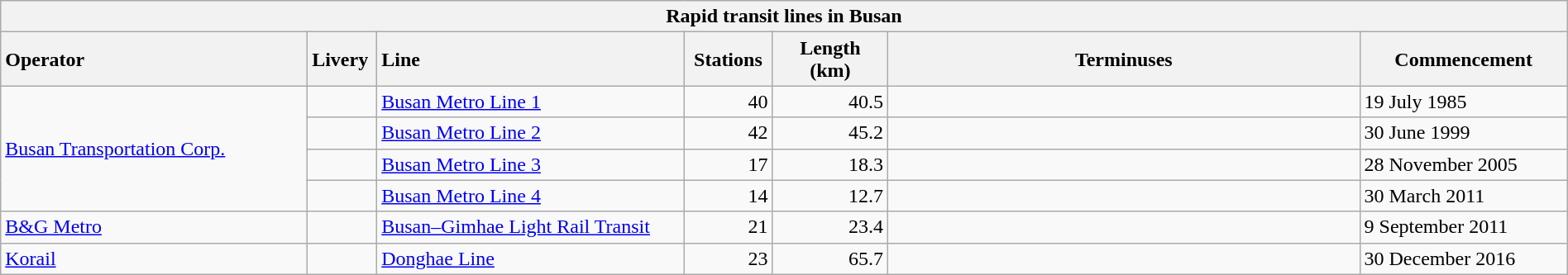<table class="wikitable sortable collapsible" style="width:100%">
<tr>
<th colspan=7>Rapid transit lines in Busan</th>
</tr>
<tr>
<th style="text-align:left" scope="col" width="225">Operator</th>
<th style="text-align:left" scope="col" width="43">Livery</th>
<th style="text-align:left" scope="col" width="225">Line</th>
<th scope="col" width="60">Stations</th>
<th scope="col" width="80">Length (km)</th>
<th scope="col" width="350">Terminuses</th>
<th scope="col" width="150">Commencement</th>
</tr>
<tr>
<td rowspan=4 style="text-align:left"><a href='#'>Busan Transportation Corp.</a></td>
<td></td>
<td><a href='#'>Busan Metro Line 1</a></td>
<td style="text-align:right">40</td>
<td style="text-align:right">40.5</td>
<td style="text-align:left"></td>
<td style="text-align:left">19 July 1985</td>
</tr>
<tr>
<td></td>
<td><a href='#'>Busan Metro Line 2</a></td>
<td style="text-align:right">42</td>
<td style="text-align:right">45.2</td>
<td style="text-align:left"></td>
<td style="text-align:left">30 June 1999</td>
</tr>
<tr>
<td></td>
<td><a href='#'>Busan Metro Line 3</a></td>
<td style="text-align:right">17</td>
<td style="text-align:right">18.3</td>
<td style="text-align:left"></td>
<td style="text-align:left">28 November 2005</td>
</tr>
<tr>
<td></td>
<td><a href='#'>Busan Metro Line 4</a></td>
<td style="text-align:right">14</td>
<td style="text-align:right">12.7</td>
<td style="text-align:left"></td>
<td style="text-align:left">30 March 2011</td>
</tr>
<tr>
<td style="text-align:left"><a href='#'>B&G Metro</a></td>
<td></td>
<td><a href='#'>Busan–Gimhae Light Rail Transit</a></td>
<td style="text-align:right">21</td>
<td style="text-align:right">23.4</td>
<td style="text-align:left"></td>
<td style="text-align:left">9 September 2011</td>
</tr>
<tr>
<td style="text-align:left"><a href='#'>Korail</a></td>
<td></td>
<td><a href='#'>Donghae Line</a></td>
<td style="text-align:right">23</td>
<td style="text-align:right">65.7</td>
<td style="text-align:left"></td>
<td style="text-align:left">30 December 2016</td>
</tr>
</table>
